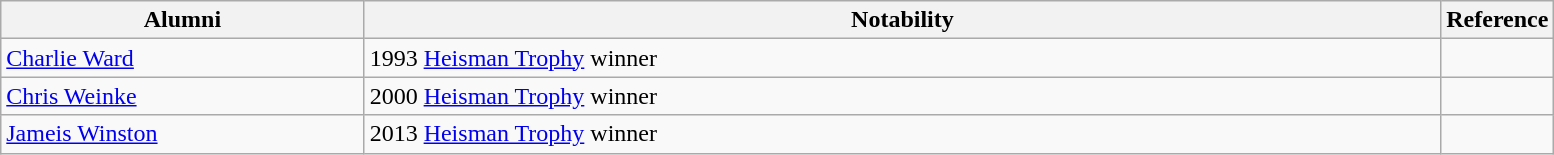<table class="wikitable" style="width:82%">
<tr valign="top">
<th style="width:25%;">Alumni</th>
<th style="width:75%;">Notability</th>
<th style="width:*;" class="unsortable">Reference</th>
</tr>
<tr valign="top">
<td><a href='#'>Charlie Ward</a></td>
<td>1993 <a href='#'>Heisman Trophy</a> winner</td>
<td></td>
</tr>
<tr valign="top">
<td><a href='#'>Chris Weinke</a></td>
<td>2000 <a href='#'>Heisman Trophy</a> winner</td>
<td></td>
</tr>
<tr valign="top">
<td><a href='#'>Jameis Winston</a></td>
<td>2013 <a href='#'>Heisman Trophy</a> winner</td>
<td></td>
</tr>
</table>
